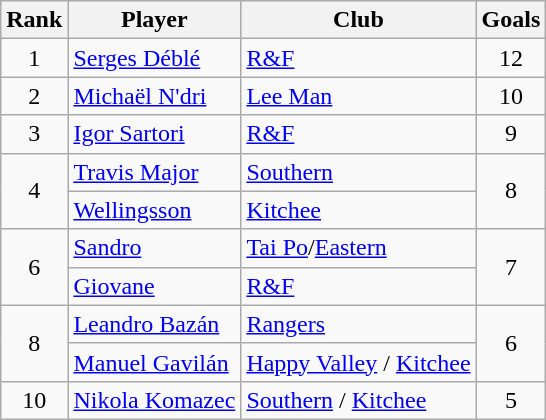<table class="wikitable" style="text-align:center">
<tr>
<th>Rank</th>
<th>Player</th>
<th>Club</th>
<th>Goals</th>
</tr>
<tr>
<td>1</td>
<td style="text-align:left;"> <a href='#'>Serges Déblé</a></td>
<td style="text-align:left;"><a href='#'>R&F</a></td>
<td>12</td>
</tr>
<tr>
<td>2</td>
<td style="text-align:left;"> <a href='#'>Michaël N'dri</a></td>
<td style="text-align:left;"><a href='#'>Lee Man</a></td>
<td>10</td>
</tr>
<tr>
<td>3</td>
<td style="text-align:left;"> <a href='#'>Igor Sartori</a></td>
<td style="text-align:left;"><a href='#'>R&F</a></td>
<td>9</td>
</tr>
<tr>
<td rowspan="2">4</td>
<td style="text-align:left;"> <a href='#'>Travis Major</a></td>
<td style="text-align:left;"><a href='#'>Southern</a></td>
<td rowspan="2">8</td>
</tr>
<tr>
<td style="text-align:left;"> <a href='#'>Wellingsson</a></td>
<td style="text-align:left;"><a href='#'>Kitchee</a></td>
</tr>
<tr>
<td rowspan="2">6</td>
<td style="text-align:left;"> <a href='#'>Sandro</a></td>
<td style="text-align:left;"><a href='#'>Tai Po</a>/<a href='#'>Eastern</a></td>
<td rowspan="2">7</td>
</tr>
<tr>
<td style="text-align:left;"> <a href='#'>Giovane</a></td>
<td style="text-align:left;"><a href='#'>R&F</a></td>
</tr>
<tr>
<td rowspan="2">8</td>
<td style="text-align:left;"> <a href='#'>Leandro Bazán</a></td>
<td style="text-align:left;"><a href='#'>Rangers</a></td>
<td rowspan="2">6</td>
</tr>
<tr>
<td style="text-align:left;"> <a href='#'>Manuel Gavilán</a></td>
<td style="text-align:left;"><a href='#'>Happy Valley</a> / <a href='#'>Kitchee</a></td>
</tr>
<tr>
<td>10</td>
<td style="text-align:left;"> <a href='#'>Nikola Komazec</a></td>
<td style="text-align:left;"><a href='#'>Southern</a> / <a href='#'>Kitchee</a></td>
<td>5</td>
</tr>
</table>
